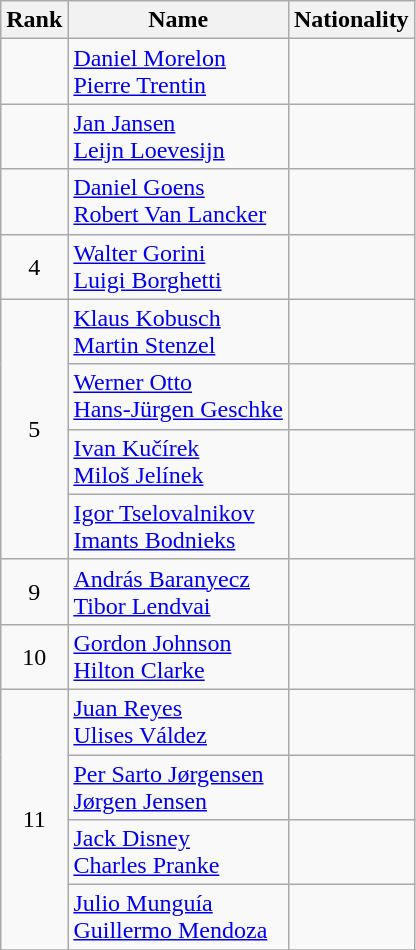<table class="wikitable sortable" style="text-align:center">
<tr>
<th>Rank</th>
<th>Name</th>
<th>Nationality</th>
</tr>
<tr>
<td></td>
<td align=left><a href='#'>Daniel Morelon</a><br><a href='#'>Pierre Trentin</a></td>
<td align=left></td>
</tr>
<tr>
<td></td>
<td align=left><a href='#'>Jan Jansen</a><br><a href='#'>Leijn Loevesijn</a></td>
<td align=left></td>
</tr>
<tr>
<td></td>
<td align=left><a href='#'>Daniel Goens</a><br><a href='#'>Robert Van Lancker</a></td>
<td align=left></td>
</tr>
<tr>
<td>4</td>
<td align=left><a href='#'>Walter Gorini</a><br><a href='#'>Luigi Borghetti</a></td>
<td align=left></td>
</tr>
<tr>
<td rowspan=4>5</td>
<td align=left><a href='#'>Klaus Kobusch</a><br><a href='#'>Martin Stenzel</a></td>
<td align=left></td>
</tr>
<tr>
<td align=left><a href='#'>Werner Otto</a><br><a href='#'>Hans-Jürgen Geschke</a></td>
<td align=left></td>
</tr>
<tr>
<td align=left><a href='#'>Ivan Kučírek</a><br><a href='#'>Miloš Jelínek</a></td>
<td align=left></td>
</tr>
<tr>
<td align=left><a href='#'>Igor Tselovalnikov</a><br><a href='#'>Imants Bodnieks</a></td>
<td align=left></td>
</tr>
<tr>
<td>9</td>
<td align=left><a href='#'>András Baranyecz</a><br><a href='#'>Tibor Lendvai</a></td>
<td align=left></td>
</tr>
<tr>
<td>10</td>
<td align=left><a href='#'>Gordon Johnson</a><br><a href='#'>Hilton Clarke</a></td>
<td align=left></td>
</tr>
<tr>
<td rowspan=4>11</td>
<td align=left><a href='#'>Juan Reyes</a><br><a href='#'>Ulises Váldez</a></td>
<td align=left></td>
</tr>
<tr>
<td align=left><a href='#'>Per Sarto Jørgensen</a><br><a href='#'>Jørgen Jensen</a></td>
<td align=left></td>
</tr>
<tr>
<td align=left><a href='#'>Jack Disney</a><br><a href='#'>Charles Pranke</a></td>
<td align=left></td>
</tr>
<tr>
<td align=left><a href='#'>Julio Munguía</a><br><a href='#'>Guillermo Mendoza</a></td>
<td align=left></td>
</tr>
<tr>
</tr>
</table>
